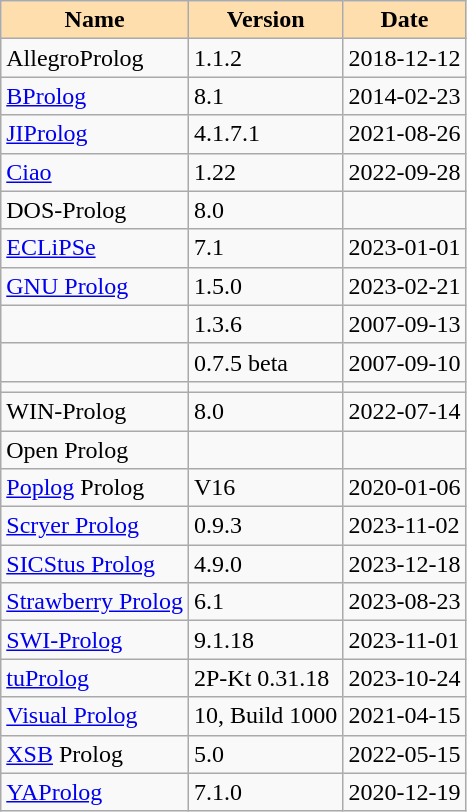<table class="wikitable sortable">
<tr>
<th style="background:#ffdead;">Name</th>
<th style="background:#ffdead;">Version</th>
<th style="background:#ffdead;">Date</th>
</tr>
<tr>
<td>AllegroProlog</td>
<td>1.1.2</td>
<td>2018-12-12</td>
</tr>
<tr>
<td><a href='#'>BProlog</a></td>
<td>8.1</td>
<td>2014-02-23</td>
</tr>
<tr>
<td><a href='#'>JIProlog</a></td>
<td>4.1.7.1</td>
<td>2021-08-26</td>
</tr>
<tr>
<td><a href='#'>Ciao</a></td>
<td>1.22</td>
<td>2022-09-28</td>
</tr>
<tr>
<td>DOS-Prolog</td>
<td>8.0</td>
<td></td>
</tr>
<tr>
<td><a href='#'>ECLiPSe</a></td>
<td>7.1</td>
<td>2023-01-01</td>
</tr>
<tr>
<td><a href='#'>GNU Prolog</a></td>
<td>1.5.0</td>
<td>2023-02-21</td>
</tr>
<tr>
<td></td>
<td>1.3.6</td>
<td>2007-09-13</td>
</tr>
<tr>
<td></td>
<td>0.7.5 beta</td>
<td>2007-09-10</td>
</tr>
<tr>
<td></td>
<td></td>
<td></td>
</tr>
<tr>
<td>WIN-Prolog</td>
<td>8.0</td>
<td>2022-07-14</td>
</tr>
<tr>
<td>Open Prolog</td>
<td></td>
<td></td>
</tr>
<tr>
<td><a href='#'>Poplog</a> Prolog</td>
<td>V16</td>
<td>2020-01-06</td>
</tr>
<tr>
<td><a href='#'>Scryer Prolog</a></td>
<td>0.9.3</td>
<td>2023-11-02</td>
</tr>
<tr>
<td><a href='#'>SICStus Prolog</a></td>
<td>4.9.0</td>
<td>2023-12-18</td>
</tr>
<tr>
<td><a href='#'>Strawberry Prolog</a></td>
<td>6.1</td>
<td>2023-08-23</td>
</tr>
<tr>
<td><a href='#'>SWI-Prolog</a></td>
<td>9.1.18</td>
<td>2023-11-01</td>
</tr>
<tr>
<td><a href='#'>tuProlog</a></td>
<td>2P-Kt 0.31.18</td>
<td>2023-10-24</td>
</tr>
<tr>
<td><a href='#'>Visual Prolog</a></td>
<td>10, Build 1000</td>
<td>2021-04-15</td>
</tr>
<tr>
<td><a href='#'>XSB</a> Prolog</td>
<td>5.0</td>
<td>2022-05-15</td>
</tr>
<tr>
<td><a href='#'>YAProlog</a></td>
<td>7.1.0</td>
<td>2020-12-19</td>
</tr>
</table>
